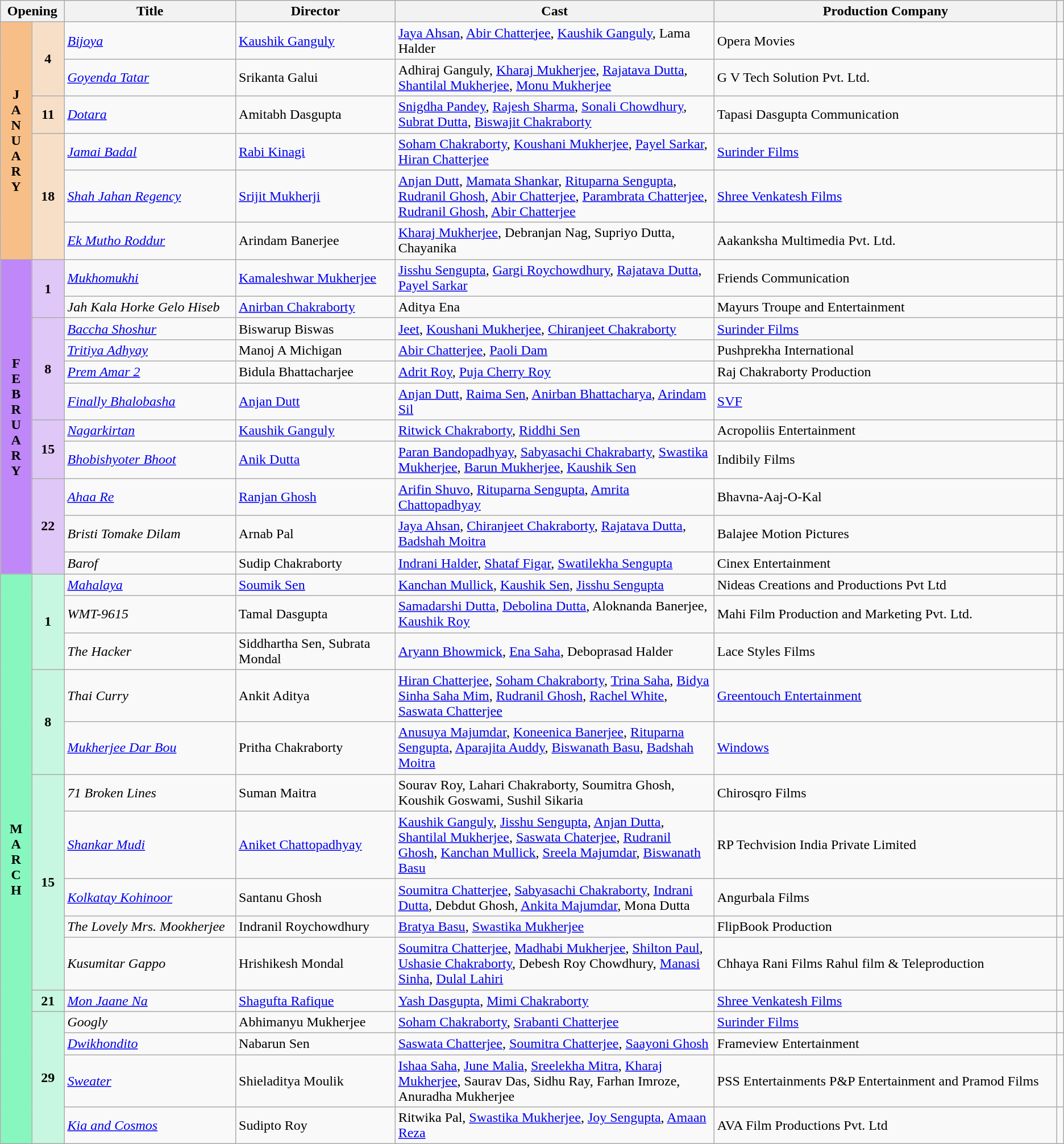<table class="wikitable sortable">
<tr>
<th colspan="2" style="width:6%;">Opening</th>
<th>Title</th>
<th style="width:15%;">Director</th>
<th style="width:30%;">Cast</th>
<th>Production Company</th>
<th></th>
</tr>
<tr>
<th rowspan="6" style="text-align:center; background:#f7bf87">J<br>A<br>N<br>U<br>A<br>R<br>Y</th>
<td rowspan="2" style="text-align:center; background:#f7dfc7"><strong>4</strong></td>
<td><em><a href='#'>Bijoya</a></em></td>
<td><a href='#'>Kaushik Ganguly</a></td>
<td><a href='#'>Jaya Ahsan</a>, <a href='#'>Abir Chatterjee</a>, <a href='#'>Kaushik Ganguly</a>, Lama Halder</td>
<td>Opera Movies</td>
<td></td>
</tr>
<tr>
<td><em><a href='#'>Goyenda Tatar</a></em></td>
<td>Srikanta Galui</td>
<td>Adhiraj Ganguly, <a href='#'>Kharaj Mukherjee</a>, <a href='#'>Rajatava Dutta</a>, <a href='#'>Shantilal Mukherjee</a>, <a href='#'>Monu Mukherjee</a></td>
<td>G V Tech Solution Pvt. Ltd.</td>
<td></td>
</tr>
<tr>
<td rowspan="1" style="text-align:center; background:#f7dfc7"><strong>11</strong></td>
<td><em><a href='#'>Dotara</a></em></td>
<td>Amitabh Dasgupta</td>
<td><a href='#'>Snigdha Pandey</a>, <a href='#'>Rajesh Sharma</a>, <a href='#'>Sonali Chowdhury</a>, <a href='#'>Subrat Dutta</a>, <a href='#'>Biswajit Chakraborty</a></td>
<td>Tapasi Dasgupta Communication</td>
<td></td>
</tr>
<tr>
<td rowspan="3" style="text-align:center; background:#f7dfc7"><strong>18</strong></td>
<td><em><a href='#'>Jamai Badal</a></em></td>
<td><a href='#'>Rabi Kinagi</a></td>
<td><a href='#'>Soham Chakraborty</a>, <a href='#'>Koushani Mukherjee</a>, <a href='#'>Payel Sarkar</a>, <a href='#'>Hiran Chatterjee</a></td>
<td><a href='#'>Surinder Films</a></td>
<td></td>
</tr>
<tr>
<td><em><a href='#'>Shah Jahan Regency</a></em></td>
<td><a href='#'>Srijit Mukherji</a></td>
<td><a href='#'>Anjan Dutt</a>, <a href='#'>Mamata Shankar</a>, <a href='#'>Rituparna Sengupta</a>, <a href='#'>Rudranil Ghosh</a>, <a href='#'>Abir Chatterjee</a>, <a href='#'>Parambrata Chatterjee</a>, <a href='#'>Rudranil Ghosh</a>, <a href='#'>Abir Chatterjee</a></td>
<td><a href='#'>Shree Venkatesh Films</a></td>
<td></td>
</tr>
<tr>
<td><em><a href='#'>Ek Mutho Roddur</a></em></td>
<td>Arindam Banerjee</td>
<td><a href='#'>Kharaj Mukherjee</a>, Debranjan Nag, Supriyo Dutta, Chayanika</td>
<td>Aakanksha Multimedia Pvt. Ltd.</td>
<td></td>
</tr>
<tr>
<th rowspan="11" style="text-align:center; background:#bf87f7">F<br>E<br>B<br>R<br>U<br>A<br>R<br>Y</th>
<td rowspan="2" style="text-align:center; background:#dfc7f7"><strong>1</strong></td>
<td><em><a href='#'>Mukhomukhi</a></em></td>
<td><a href='#'>Kamaleshwar Mukherjee</a></td>
<td><a href='#'>Jisshu Sengupta</a>, <a href='#'>Gargi Roychowdhury</a>, <a href='#'>Rajatava Dutta</a>, <a href='#'>Payel Sarkar</a></td>
<td>Friends Communication</td>
<td></td>
</tr>
<tr>
<td><em>Jah Kala Horke Gelo Hiseb</em></td>
<td><a href='#'>Anirban Chakraborty</a></td>
<td>Aditya Ena</td>
<td>Mayurs Troupe and Entertainment</td>
<td></td>
</tr>
<tr>
<td rowspan="4" style="text-align:center; background:#dfc7f7"><strong>8</strong></td>
<td><em><a href='#'>Baccha Shoshur</a></em></td>
<td>Biswarup Biswas</td>
<td><a href='#'>Jeet</a>, <a href='#'>Koushani Mukherjee</a>, <a href='#'>Chiranjeet Chakraborty</a></td>
<td><a href='#'>Surinder Films</a></td>
<td></td>
</tr>
<tr>
<td><em><a href='#'>Tritiya Adhyay</a></em></td>
<td>Manoj A Michigan</td>
<td><a href='#'>Abir Chatterjee</a>, <a href='#'>Paoli Dam</a></td>
<td>Pushprekha International</td>
<td></td>
</tr>
<tr>
<td><em><a href='#'>Prem Amar 2</a></em></td>
<td>Bidula Bhattacharjee</td>
<td><a href='#'>Adrit Roy</a>, <a href='#'>Puja Cherry Roy</a></td>
<td>Raj Chakraborty Production</td>
<td></td>
</tr>
<tr>
<td><em><a href='#'>Finally Bhalobasha</a></em></td>
<td><a href='#'>Anjan Dutt</a></td>
<td><a href='#'>Anjan Dutt</a>, <a href='#'>Raima Sen</a>, <a href='#'>Anirban Bhattacharya</a>, <a href='#'>Arindam Sil</a></td>
<td><a href='#'>SVF</a></td>
<td></td>
</tr>
<tr>
<td rowspan="2" style="text-align:center; background:#dfc7f7"><strong>15</strong></td>
<td><em><a href='#'>Nagarkirtan</a></em></td>
<td><a href='#'>Kaushik Ganguly</a></td>
<td><a href='#'>Ritwick Chakraborty</a>, <a href='#'>Riddhi Sen</a></td>
<td>Acropoliis Entertainment</td>
<td></td>
</tr>
<tr>
<td><em><a href='#'>Bhobishyoter Bhoot</a></em></td>
<td><a href='#'>Anik Dutta</a></td>
<td><a href='#'>Paran Bandopadhyay</a>, <a href='#'>Sabyasachi Chakrabarty</a>, <a href='#'>Swastika Mukherjee</a>, <a href='#'>Barun Mukherjee</a>, <a href='#'>Kaushik Sen</a></td>
<td>Indibily Films</td>
<td></td>
</tr>
<tr>
<td rowspan="3" style="text-align:center; background:#dfc7f7"><strong>22</strong></td>
<td><em><a href='#'>Ahaa Re</a></em></td>
<td><a href='#'>Ranjan Ghosh</a></td>
<td><a href='#'>Arifin Shuvo</a>, <a href='#'>Rituparna Sengupta</a>, <a href='#'>Amrita Chattopadhyay</a></td>
<td>Bhavna-Aaj-O-Kal</td>
<td></td>
</tr>
<tr>
<td><em>Bristi Tomake Dilam</em></td>
<td>Arnab Pal</td>
<td><a href='#'>Jaya Ahsan</a>, <a href='#'>Chiranjeet Chakraborty</a>, <a href='#'>Rajatava Dutta</a>, <a href='#'>Badshah Moitra</a></td>
<td>Balajee Motion Pictures</td>
<td></td>
</tr>
<tr>
<td><em>Barof</em></td>
<td>Sudip Chakraborty</td>
<td><a href='#'>Indrani Halder</a>, <a href='#'>Shataf Figar</a>, <a href='#'>Swatilekha Sengupta</a></td>
<td>Cinex Entertainment</td>
<td></td>
</tr>
<tr>
<th rowspan="15" style="text-align:center; background:#87f7bf">M<br>A<br>R<br>C<br>H</th>
<td rowspan="3" style="text-align:center; background:#c7f7df"><strong>1</strong></td>
<td><em><a href='#'>Mahalaya</a></em></td>
<td><a href='#'>Soumik Sen</a></td>
<td><a href='#'>Kanchan Mullick</a>, <a href='#'>Kaushik Sen</a>, <a href='#'>Jisshu Sengupta</a></td>
<td>Nideas Creations and Productions Pvt Ltd</td>
<td></td>
</tr>
<tr>
<td><em>WMT-9615</em></td>
<td>Tamal Dasgupta</td>
<td><a href='#'>Samadarshi Dutta</a>, <a href='#'>Debolina Dutta</a>, Aloknanda Banerjee, <a href='#'>Kaushik Roy</a></td>
<td>Mahi Film Production and Marketing Pvt. Ltd.</td>
<td></td>
</tr>
<tr>
<td><em>The Hacker</em></td>
<td>Siddhartha Sen, Subrata Mondal</td>
<td><a href='#'>Aryann Bhowmick</a>, <a href='#'>Ena Saha</a>, Deboprasad Halder</td>
<td>Lace Styles Films</td>
<td></td>
</tr>
<tr>
<td rowspan="2" style="text-align:center; background:#c7f7df"><strong>8</strong></td>
<td><em>Thai Curry</em></td>
<td>Ankit Aditya</td>
<td><a href='#'>Hiran Chatterjee</a>, <a href='#'>Soham Chakraborty</a>, <a href='#'>Trina Saha</a>, <a href='#'>Bidya Sinha Saha Mim</a>, <a href='#'>Rudranil Ghosh</a>, <a href='#'>Rachel White</a>, <a href='#'>Saswata Chatterjee</a></td>
<td><a href='#'>Greentouch Entertainment</a></td>
<td></td>
</tr>
<tr>
<td><em><a href='#'>Mukherjee Dar Bou</a></em></td>
<td>Pritha Chakraborty</td>
<td><a href='#'>Anusuya Majumdar</a>, <a href='#'>Koneenica Banerjee</a>, <a href='#'>Rituparna Sengupta</a>, <a href='#'>Aparajita Auddy</a>, <a href='#'>Biswanath Basu</a>, <a href='#'>Badshah Moitra</a></td>
<td><a href='#'>Windows</a></td>
<td></td>
</tr>
<tr>
<td rowspan="5" style="text-align:center; background:#c7f7df"><strong>15</strong></td>
<td><em>71 Broken Lines</em></td>
<td>Suman Maitra</td>
<td>Sourav Roy, Lahari Chakraborty, Soumitra Ghosh, Koushik Goswami, Sushil Sikaria</td>
<td>Chirosqro Films</td>
<td></td>
</tr>
<tr>
<td><em><a href='#'>Shankar Mudi</a></em></td>
<td><a href='#'>Aniket Chattopadhyay</a></td>
<td><a href='#'>Kaushik Ganguly</a>, <a href='#'>Jisshu Sengupta</a>, <a href='#'>Anjan Dutta</a>, <a href='#'>Shantilal Mukherjee</a>, <a href='#'>Saswata Chaterjee</a>, <a href='#'>Rudranil Ghosh</a>, <a href='#'>Kanchan Mullick</a>, <a href='#'>Sreela Majumdar</a>, <a href='#'>Biswanath Basu</a></td>
<td>RP Techvision India Private Limited</td>
<td></td>
</tr>
<tr>
<td><em><a href='#'>Kolkatay Kohinoor</a></em></td>
<td>Santanu Ghosh</td>
<td><a href='#'>Soumitra Chatterjee</a>, <a href='#'>Sabyasachi Chakraborty</a>, <a href='#'>Indrani Dutta</a>, Debdut Ghosh, <a href='#'>Ankita Majumdar</a>, Mona Dutta</td>
<td>Angurbala Films</td>
<td></td>
</tr>
<tr>
<td><em>The Lovely Mrs. Mookherjee</em></td>
<td>Indranil Roychowdhury</td>
<td><a href='#'>Bratya Basu</a>, <a href='#'>Swastika Mukherjee</a></td>
<td>FlipBook Production</td>
<td></td>
</tr>
<tr>
<td><em>Kusumitar Gappo</em></td>
<td>Hrishikesh Mondal</td>
<td><a href='#'>Soumitra Chatterjee</a>, <a href='#'>Madhabi Mukherjee</a>, <a href='#'>Shilton Paul</a>, <a href='#'>Ushasie Chakraborty</a>, Debesh Roy Chowdhury, <a href='#'>Manasi Sinha</a>, <a href='#'>Dulal Lahiri</a></td>
<td>Chhaya Rani Films Rahul film & Teleproduction</td>
<td></td>
</tr>
<tr>
<td rowspan="1" style="text-align:center; background:#c7f7df"><strong>21</strong></td>
<td><em><a href='#'>Mon Jaane Na</a></em></td>
<td><a href='#'>Shagufta Rafique</a></td>
<td><a href='#'>Yash Dasgupta</a>, <a href='#'>Mimi Chakraborty</a></td>
<td><a href='#'>Shree Venkatesh Films</a></td>
<td></td>
</tr>
<tr>
<td rowspan="4" style="text-align:center; background:#c7f7df"><strong>29</strong></td>
<td><em>Googly</em></td>
<td>Abhimanyu Mukherjee</td>
<td><a href='#'>Soham Chakraborty</a>, <a href='#'>Srabanti Chatterjee</a></td>
<td><a href='#'>Surinder Films</a></td>
<td></td>
</tr>
<tr>
<td><em><a href='#'>Dwikhondito</a></em></td>
<td>Nabarun Sen</td>
<td><a href='#'>Saswata Chatterjee</a>, <a href='#'>Soumitra Chatterjee</a>, <a href='#'>Saayoni Ghosh</a></td>
<td>Frameview Entertainment</td>
<td></td>
</tr>
<tr>
<td><em><a href='#'>Sweater</a></em></td>
<td>Shieladitya Moulik</td>
<td><a href='#'>Ishaa Saha</a>, <a href='#'>June Malia</a>, <a href='#'>Sreelekha Mitra</a>, <a href='#'>Kharaj Mukherjee</a>, Saurav Das, Sidhu Ray, Farhan Imroze, Anuradha Mukherjee</td>
<td>PSS Entertainments P&P Entertainment and Pramod Films</td>
<td></td>
</tr>
<tr>
<td><em><a href='#'>Kia and Cosmos</a></em></td>
<td>Sudipto Roy</td>
<td>Ritwika Pal, <a href='#'>Swastika Mukherjee</a>, <a href='#'>Joy Sengupta</a>, <a href='#'>Amaan Reza</a></td>
<td>AVA Film Productions Pvt. Ltd</td>
<td></td>
</tr>
</table>
